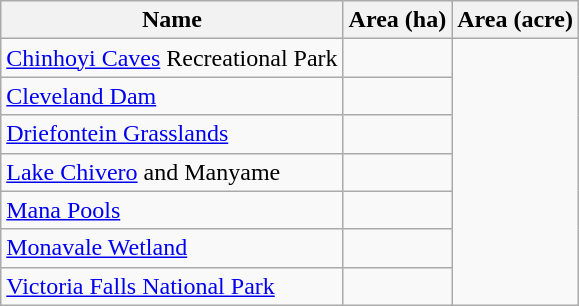<table class="wikitable sortable">
<tr>
<th scope="col" align=left>Name</th>
<th scope="col">Area (ha)</th>
<th scope="col">Area (acre)</th>
</tr>
<tr ---->
<td><a href='#'>Chinhoyi Caves</a> Recreational Park</td>
<td></td>
</tr>
<tr ---->
<td><a href='#'>Cleveland Dam</a></td>
<td></td>
</tr>
<tr ---->
<td><a href='#'>Driefontein Grasslands</a></td>
<td></td>
</tr>
<tr ---->
<td><a href='#'>Lake Chivero</a> and Manyame</td>
<td></td>
</tr>
<tr ---->
<td><a href='#'>Mana Pools</a></td>
<td></td>
</tr>
<tr ---->
<td><a href='#'>Monavale Wetland</a></td>
<td></td>
</tr>
<tr ---->
<td><a href='#'>Victoria Falls National Park</a></td>
<td></td>
</tr>
</table>
